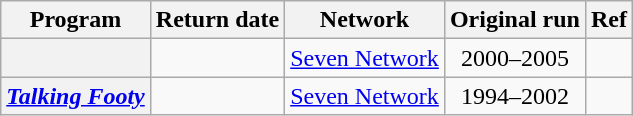<table class="wikitable plainrowheaders sortable">
<tr>
<th scope="col">Program</th>
<th scope="col">Return date</th>
<th scope="col">Network</th>
<th scope="col">Original run</th>
<th scope="col" class="unsortable">Ref</th>
</tr>
<tr>
<th scope="row"><em></em></th>
<td align=center></td>
<td><a href='#'>Seven Network</a></td>
<td align=center>2000–2005</td>
<td align=center></td>
</tr>
<tr>
<th scope="row"><em><a href='#'>Talking Footy</a></em></th>
<td align=center></td>
<td><a href='#'>Seven Network</a></td>
<td align=center>1994–2002</td>
<td align=center></td>
</tr>
</table>
